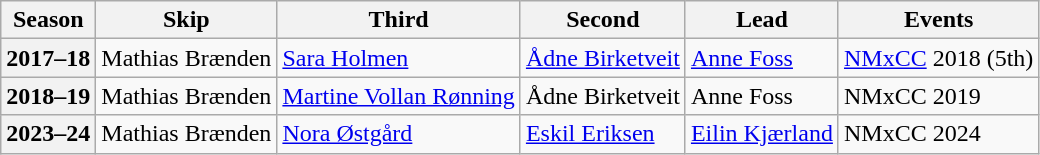<table class="wikitable">
<tr>
<th scope="col">Season</th>
<th scope="col">Skip</th>
<th scope="col">Third</th>
<th scope="col">Second</th>
<th scope="col">Lead</th>
<th scope="col">Events</th>
</tr>
<tr>
<th scope="row">2017–18</th>
<td>Mathias Brænden</td>
<td><a href='#'>Sara Holmen</a></td>
<td><a href='#'>Ådne Birketveit</a></td>
<td><a href='#'>Anne Foss</a></td>
<td><a href='#'>NMxCC</a> 2018 (5th)</td>
</tr>
<tr>
<th scope="row">2018–19</th>
<td>Mathias Brænden</td>
<td><a href='#'>Martine Vollan Rønning</a></td>
<td>Ådne Birketveit</td>
<td>Anne Foss</td>
<td>NMxCC 2019 </td>
</tr>
<tr>
<th scope="row">2023–24</th>
<td>Mathias Brænden</td>
<td><a href='#'>Nora Østgård</a></td>
<td><a href='#'>Eskil Eriksen</a></td>
<td><a href='#'>Eilin Kjærland</a></td>
<td>NMxCC 2024 </td>
</tr>
</table>
